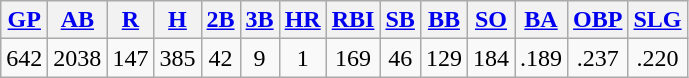<table class="wikitable">
<tr>
<th><a href='#'>GP</a></th>
<th><a href='#'>AB</a></th>
<th><a href='#'>R</a></th>
<th><a href='#'>H</a></th>
<th><a href='#'>2B</a></th>
<th><a href='#'>3B</a></th>
<th><a href='#'>HR</a></th>
<th><a href='#'>RBI</a></th>
<th><a href='#'>SB</a></th>
<th><a href='#'>BB</a></th>
<th><a href='#'>SO</a></th>
<th><a href='#'>BA</a></th>
<th><a href='#'>OBP</a></th>
<th><a href='#'>SLG</a></th>
</tr>
<tr align=center>
<td>642</td>
<td>2038</td>
<td>147</td>
<td>385</td>
<td>42</td>
<td>9</td>
<td>1</td>
<td>169</td>
<td>46</td>
<td>129</td>
<td>184</td>
<td>.189</td>
<td>.237</td>
<td>.220</td>
</tr>
</table>
